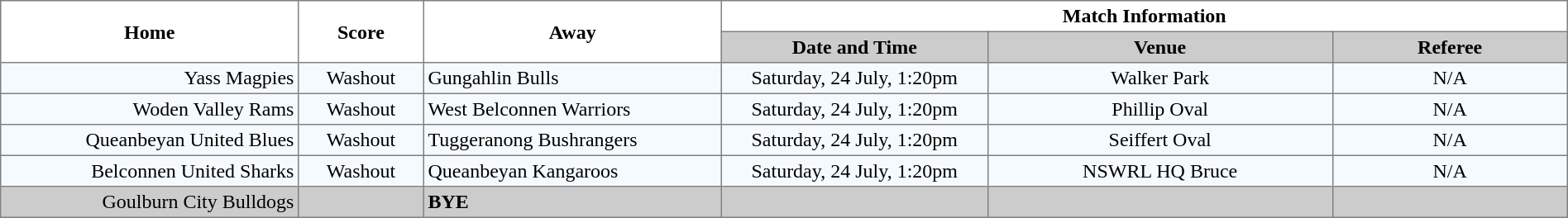<table border="1" cellpadding="3" cellspacing="0" width="100%" style="border-collapse:collapse;  text-align:center;">
<tr>
<th rowspan="2" width="19%">Home</th>
<th rowspan="2" width="8%">Score</th>
<th rowspan="2" width="19%">Away</th>
<th colspan="3">Match Information</th>
</tr>
<tr bgcolor="#CCCCCC">
<th width="17%">Date and Time</th>
<th width="22%">Venue</th>
<th width="50%">Referee</th>
</tr>
<tr style="text-align:center; background:#f5faff;">
<td align="right">Yass Magpies </td>
<td>Washout</td>
<td align="left"> Gungahlin Bulls</td>
<td>Saturday, 24 July, 1:20pm</td>
<td>Walker Park</td>
<td>N/A</td>
</tr>
<tr style="text-align:center; background:#f5faff;">
<td align="right">Woden Valley Rams </td>
<td>Washout</td>
<td align="left"> West Belconnen Warriors</td>
<td>Saturday, 24 July, 1:20pm</td>
<td>Phillip Oval</td>
<td>N/A</td>
</tr>
<tr style="text-align:center; background:#f5faff;">
<td align="right">Queanbeyan United Blues </td>
<td>Washout</td>
<td align="left"> Tuggeranong Bushrangers</td>
<td>Saturday, 24 July, 1:20pm</td>
<td>Seiffert Oval</td>
<td>N/A</td>
</tr>
<tr style="text-align:center; background:#f5faff;">
<td align="right">Belconnen United Sharks </td>
<td>Washout</td>
<td align="left"> Queanbeyan Kangaroos</td>
<td>Saturday, 24 July, 1:20pm</td>
<td>NSWRL HQ Bruce</td>
<td>N/A</td>
</tr>
<tr style="text-align:center; background:#CCCCCC;">
<td align="right">Goulburn City Bulldogs </td>
<td></td>
<td align="left"><strong>BYE</strong></td>
<td></td>
<td></td>
<td></td>
</tr>
</table>
